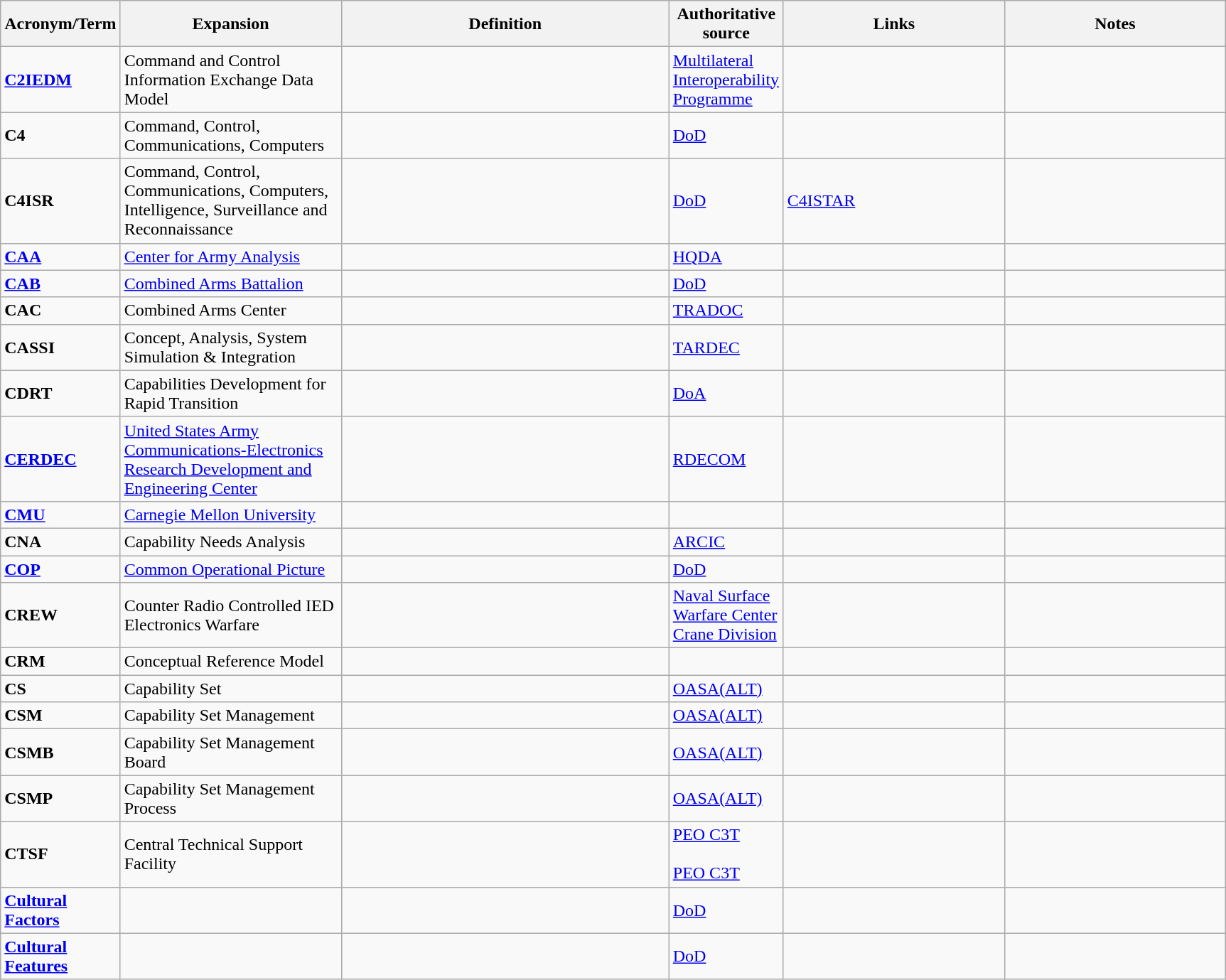<table class="wikitable">
<tr>
<th width="100">Acronym/Term</th>
<th width="200">Expansion</th>
<th width="300">Definition</th>
<th width="100">Authoritative source</th>
<th width="200">Links</th>
<th width="200">Notes</th>
</tr>
<tr>
<td><strong><a href='#'>C2IEDM</a></strong></td>
<td>Command and Control Information Exchange Data Model</td>
<td></td>
<td><a href='#'>Multilateral Interoperability Programme</a></td>
<td></td>
<td></td>
</tr>
<tr>
<td><strong>C4</strong></td>
<td>Command, Control, Communications, Computers</td>
<td></td>
<td><a href='#'>DoD</a></td>
<td></td>
<td></td>
</tr>
<tr>
<td><strong>C4ISR</strong></td>
<td>Command, Control, Communications, Computers, Intelligence, Surveillance and Reconnaissance</td>
<td></td>
<td><a href='#'>DoD</a></td>
<td><a href='#'>C4ISTAR</a></td>
<td></td>
</tr>
<tr>
<td><strong><a href='#'>CAA</a></strong></td>
<td><a href='#'>Center for Army Analysis</a></td>
<td></td>
<td><a href='#'>HQDA</a></td>
<td></td>
<td></td>
</tr>
<tr>
<td><strong><a href='#'>CAB</a></strong></td>
<td><a href='#'>Combined Arms Battalion</a></td>
<td></td>
<td><a href='#'>DoD</a></td>
<td></td>
<td></td>
</tr>
<tr>
<td><strong>CAC</strong></td>
<td>Combined Arms Center</td>
<td></td>
<td><a href='#'>TRADOC</a></td>
<td></td>
<td></td>
</tr>
<tr>
<td><strong>CASSI</strong></td>
<td>Concept, Analysis, System Simulation & Integration</td>
<td></td>
<td><a href='#'>TARDEC</a></td>
<td></td>
<td></td>
</tr>
<tr>
<td><strong>CDRT</strong></td>
<td>Capabilities Development for Rapid Transition</td>
<td></td>
<td><a href='#'>DoA</a></td>
<td></td>
<td></td>
</tr>
<tr>
<td><strong><a href='#'>CERDEC</a></strong></td>
<td><a href='#'>United States Army Communications-Electronics Research Development and Engineering Center</a></td>
<td></td>
<td><a href='#'>RDECOM</a></td>
<td></td>
<td></td>
</tr>
<tr>
<td><strong><a href='#'>CMU</a></strong></td>
<td><a href='#'>Carnegie Mellon University</a></td>
<td></td>
<td></td>
<td></td>
<td></td>
</tr>
<tr>
<td><strong>CNA</strong></td>
<td>Capability Needs Analysis</td>
<td></td>
<td><a href='#'>ARCIC</a></td>
<td></td>
<td></td>
</tr>
<tr>
<td><strong><a href='#'>COP</a></strong></td>
<td><a href='#'>Common Operational Picture</a></td>
<td></td>
<td><a href='#'>DoD</a></td>
<td></td>
<td></td>
</tr>
<tr>
<td><strong>CREW</strong></td>
<td>Counter Radio Controlled IED Electronics Warfare</td>
<td></td>
<td><a href='#'>Naval Surface Warfare Center Crane Division</a></td>
<td></td>
<td></td>
</tr>
<tr>
<td><strong>CRM</strong></td>
<td>Conceptual Reference Model</td>
<td></td>
<td></td>
<td></td>
<td></td>
</tr>
<tr>
<td><strong>CS</strong></td>
<td>Capability Set</td>
<td></td>
<td><a href='#'>OASA(ALT)</a></td>
<td></td>
<td></td>
</tr>
<tr>
<td><strong>CSM</strong></td>
<td>Capability Set Management</td>
<td></td>
<td><a href='#'>OASA(ALT)</a></td>
<td></td>
<td></td>
</tr>
<tr>
<td><strong>CSMB</strong></td>
<td>Capability Set Management Board</td>
<td></td>
<td><a href='#'>OASA(ALT)</a></td>
<td></td>
<td></td>
</tr>
<tr>
<td><strong>CSMP</strong></td>
<td>Capability Set Management Process</td>
<td></td>
<td><a href='#'>OASA(ALT)</a></td>
<td></td>
<td></td>
</tr>
<tr>
<td><strong>CTSF</strong></td>
<td>Central Technical Support Facility</td>
<td></td>
<td><a href='#'>PEO C3T</a><br><br><a href='#'>PEO C3T</a></td>
<td></td>
<td></td>
</tr>
<tr>
<td><strong><a href='#'>Cultural Factors</a></strong></td>
<td></td>
<td></td>
<td><a href='#'>DoD</a></td>
<td></td>
<td></td>
</tr>
<tr>
<td><strong><a href='#'>Cultural Features</a></strong></td>
<td></td>
<td></td>
<td><a href='#'>DoD</a></td>
<td></td>
<td></td>
</tr>
</table>
